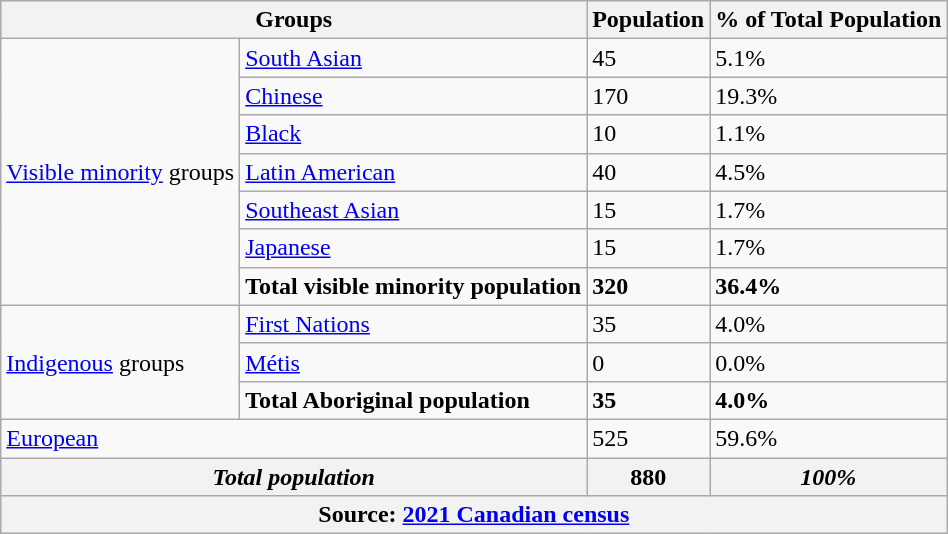<table class="wikitable">
<tr>
<th colspan="2">Groups</th>
<th>Population</th>
<th>% of Total Population</th>
</tr>
<tr>
<td rowspan="7"><a href='#'>Visible minority</a> groups</td>
<td><a href='#'>South Asian</a></td>
<td>45</td>
<td>5.1%</td>
</tr>
<tr>
<td><a href='#'>Chinese</a></td>
<td>170</td>
<td>19.3%</td>
</tr>
<tr>
<td><a href='#'>Black</a></td>
<td>10</td>
<td>1.1%</td>
</tr>
<tr>
<td><a href='#'>Latin American</a></td>
<td>40</td>
<td>4.5%</td>
</tr>
<tr>
<td><a href='#'>Southeast Asian</a></td>
<td>15</td>
<td>1.7%</td>
</tr>
<tr>
<td><a href='#'>Japanese</a></td>
<td>15</td>
<td>1.7%</td>
</tr>
<tr>
<td><strong>Total visible minority population</strong></td>
<td><strong>320</strong></td>
<td><strong>36.4%</strong></td>
</tr>
<tr>
<td rowspan="3"><a href='#'>Indigenous</a> groups</td>
<td><a href='#'>First Nations</a></td>
<td>35</td>
<td>4.0%</td>
</tr>
<tr>
<td><a href='#'>Métis</a></td>
<td>0</td>
<td>0.0%</td>
</tr>
<tr>
<td><strong>Total Aboriginal population</strong></td>
<td><strong>35</strong></td>
<td><strong>4.0%</strong></td>
</tr>
<tr>
<td colspan="2"><a href='#'>European</a></td>
<td>525</td>
<td>59.6%</td>
</tr>
<tr>
<th colspan="2"><strong><em>Total population</em></strong></th>
<th>880</th>
<th><strong><em>100%</em></strong></th>
</tr>
<tr>
<th colspan="4">Source: <a href='#'>2021 Canadian census</a></th>
</tr>
</table>
